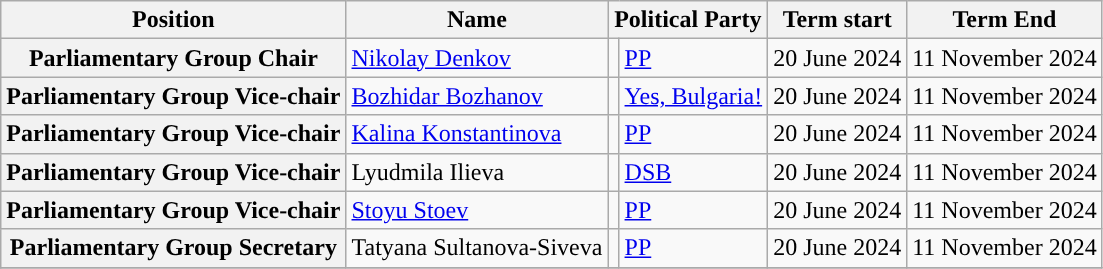<table class="wikitable plainrowheaders">
<tr>
<th>Position</th>
<th>Name</th>
<th colspan="2">Political Party</th>
<th>Term start</th>
<th>Term End</th>
</tr>
<tr>
<th>Parliamentary Group Chair</th>
<td><a href='#'>Nikolay Denkov</a></td>
<td style="background:"></td>
<td><a href='#'>PP</a></td>
<td>20 June 2024</td>
<td>11 November 2024</td>
</tr>
<tr>
<th>Parliamentary Group Vice-chair</th>
<td><a href='#'>Bozhidar Bozhanov</a></td>
<td style="background:"></td>
<td><a href='#'>Yes, Bulgaria!</a></td>
<td>20 June 2024</td>
<td>11 November 2024</td>
</tr>
<tr>
<th>Parliamentary Group Vice-chair</th>
<td><a href='#'>Kalina Konstantinova</a></td>
<td style="background:"></td>
<td><a href='#'>PP</a></td>
<td>20 June 2024</td>
<td>11 November 2024</td>
</tr>
<tr>
<th>Parliamentary Group Vice-chair</th>
<td>Lyudmila Ilieva</td>
<td style="background:"></td>
<td><a href='#'>DSB</a></td>
<td>20 June 2024</td>
<td>11 November 2024</td>
</tr>
<tr>
<th>Parliamentary Group Vice-chair</th>
<td><a href='#'>Stoyu Stoev</a></td>
<td style="background:"></td>
<td><a href='#'>PP</a></td>
<td>20 June 2024</td>
<td>11 November 2024</td>
</tr>
<tr>
<th>Parliamentary Group Secretary</th>
<td>Tatyana Sultanova-Siveva</td>
<td style="background:"></td>
<td><a href='#'>PP</a></td>
<td>20 June 2024</td>
<td>11 November 2024</td>
</tr>
<tr>
</tr>
</table>
